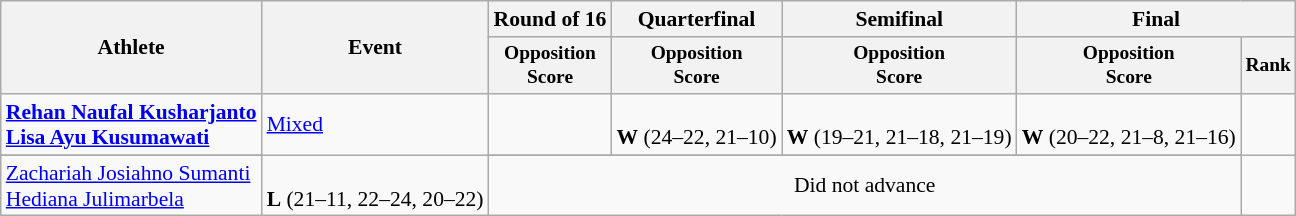<table class="wikitable" style="font-size:90%">
<tr>
<th rowspan="2">Athlete</th>
<th rowspan="2">Event</th>
<th>Round of 16</th>
<th>Quarterfinal</th>
<th>Semifinal</th>
<th colspan=2>Final</th>
</tr>
<tr style="font-size:90%", align="center">
<th>Opposition<br>Score</th>
<th>Opposition<br>Score</th>
<th>Opposition<br>Score</th>
<th>Opposition<br>Score</th>
<th>Rank</th>
</tr>
<tr align="center">
<td align="left"><strong><a href='#'>Rehan Naufal Kusharjanto</a><br><a href='#'>Lisa Ayu Kusumawati</a></strong></td>
<td align="left" rowspan=2><a href='#'>Mixed</a></td>
<td></td>
<td><br> <strong>W</strong> (24–22, 21–10)</td>
<td><br><strong>W</strong> (19–21, 21–18, 21–19)</td>
<td><br><strong>W</strong> (20–22, 21–8, 21–16)</td>
<td></td>
</tr>
<tr>
</tr>
<tr align="center">
<td align="left"><a href='#'>Zachariah Josiahno Sumanti</a><br><a href='#'>Hediana Julimarbela</a></td>
<td><br> <strong>L</strong> (21–11, 22–24, 20–22)</td>
<td colspan="4">Did not advance</td>
</tr>
</table>
